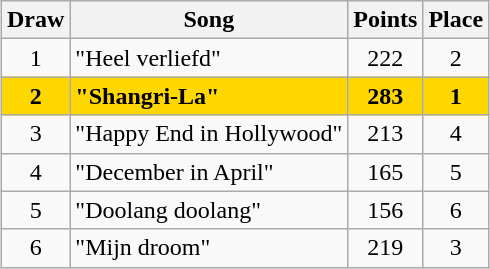<table class="sortable wikitable" style="margin: 1em auto 1em auto; text-align:center">
<tr>
<th>Draw</th>
<th>Song</th>
<th>Points</th>
<th>Place</th>
</tr>
<tr>
<td>1</td>
<td align="left">"Heel verliefd"</td>
<td>222</td>
<td>2</td>
</tr>
<tr style="font-weight:bold; background:gold;">
<td>2</td>
<td align="left">"Shangri-La"</td>
<td>283</td>
<td>1</td>
</tr>
<tr>
<td>3</td>
<td align="left">"Happy End in Hollywood"</td>
<td>213</td>
<td>4</td>
</tr>
<tr>
<td>4</td>
<td align="left">"December in April"</td>
<td>165</td>
<td>5</td>
</tr>
<tr>
<td>5</td>
<td align="left">"Doolang doolang"</td>
<td>156</td>
<td>6</td>
</tr>
<tr>
<td>6</td>
<td align="left">"Mijn droom"</td>
<td>219</td>
<td>3</td>
</tr>
</table>
